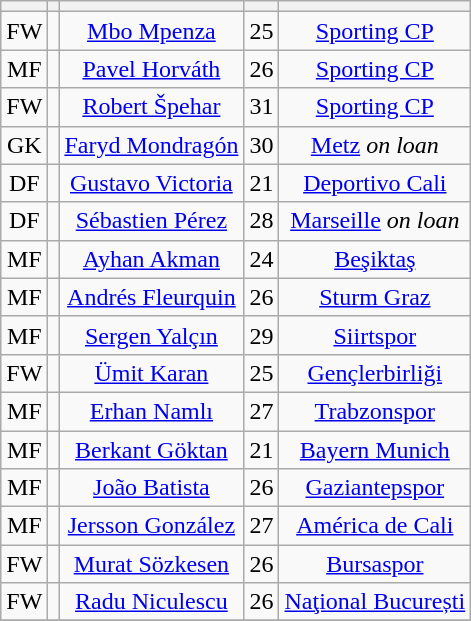<table class="wikitable sortable" style="text-align: center">
<tr>
<th></th>
<th></th>
<th></th>
<th></th>
<th></th>
</tr>
<tr>
<td>FW</td>
<td></td>
<td><a href='#'>Mbo Mpenza</a></td>
<td>25</td>
<td><a href='#'>Sporting CP</a></td>
</tr>
<tr>
<td>MF</td>
<td></td>
<td><a href='#'>Pavel Horváth</a></td>
<td>26</td>
<td><a href='#'>Sporting CP</a></td>
</tr>
<tr>
<td>FW</td>
<td></td>
<td><a href='#'>Robert Špehar</a></td>
<td>31</td>
<td><a href='#'>Sporting CP</a></td>
</tr>
<tr>
<td>GK</td>
<td></td>
<td><a href='#'>Faryd Mondragón</a></td>
<td>30</td>
<td><a href='#'>Metz</a> <em>on loan</em></td>
</tr>
<tr>
<td>DF</td>
<td></td>
<td><a href='#'>Gustavo Victoria</a></td>
<td>21</td>
<td><a href='#'>Deportivo Cali</a></td>
</tr>
<tr>
<td>DF</td>
<td></td>
<td><a href='#'>Sébastien Pérez</a></td>
<td>28</td>
<td><a href='#'>Marseille</a> <em>on loan</em></td>
</tr>
<tr>
<td>MF</td>
<td></td>
<td><a href='#'>Ayhan Akman</a></td>
<td>24</td>
<td><a href='#'>Beşiktaş</a></td>
</tr>
<tr>
<td>MF</td>
<td></td>
<td><a href='#'>Andrés Fleurquin</a></td>
<td>26</td>
<td><a href='#'>Sturm Graz</a></td>
</tr>
<tr>
<td>MF</td>
<td></td>
<td><a href='#'>Sergen Yalçın</a></td>
<td>29</td>
<td><a href='#'>Siirtspor</a></td>
</tr>
<tr>
<td>FW</td>
<td></td>
<td><a href='#'>Ümit Karan</a></td>
<td>25</td>
<td><a href='#'>Gençlerbirliği</a></td>
</tr>
<tr>
<td>MF</td>
<td></td>
<td><a href='#'>Erhan Namlı</a></td>
<td>27</td>
<td><a href='#'>Trabzonspor</a></td>
</tr>
<tr>
<td>MF</td>
<td></td>
<td><a href='#'>Berkant Göktan</a></td>
<td>21</td>
<td><a href='#'>Bayern Munich</a></td>
</tr>
<tr>
<td>MF</td>
<td></td>
<td><a href='#'>João Batista</a></td>
<td>26</td>
<td><a href='#'>Gaziantepspor</a></td>
</tr>
<tr>
<td>MF</td>
<td></td>
<td><a href='#'>Jersson González</a></td>
<td>27</td>
<td><a href='#'>América de Cali</a></td>
</tr>
<tr>
<td>FW</td>
<td></td>
<td><a href='#'>Murat Sözkesen</a></td>
<td>26</td>
<td><a href='#'>Bursaspor</a></td>
</tr>
<tr>
<td>FW</td>
<td></td>
<td><a href='#'>Radu Niculescu</a></td>
<td>26</td>
<td><a href='#'>Naţional București</a></td>
</tr>
<tr>
</tr>
</table>
